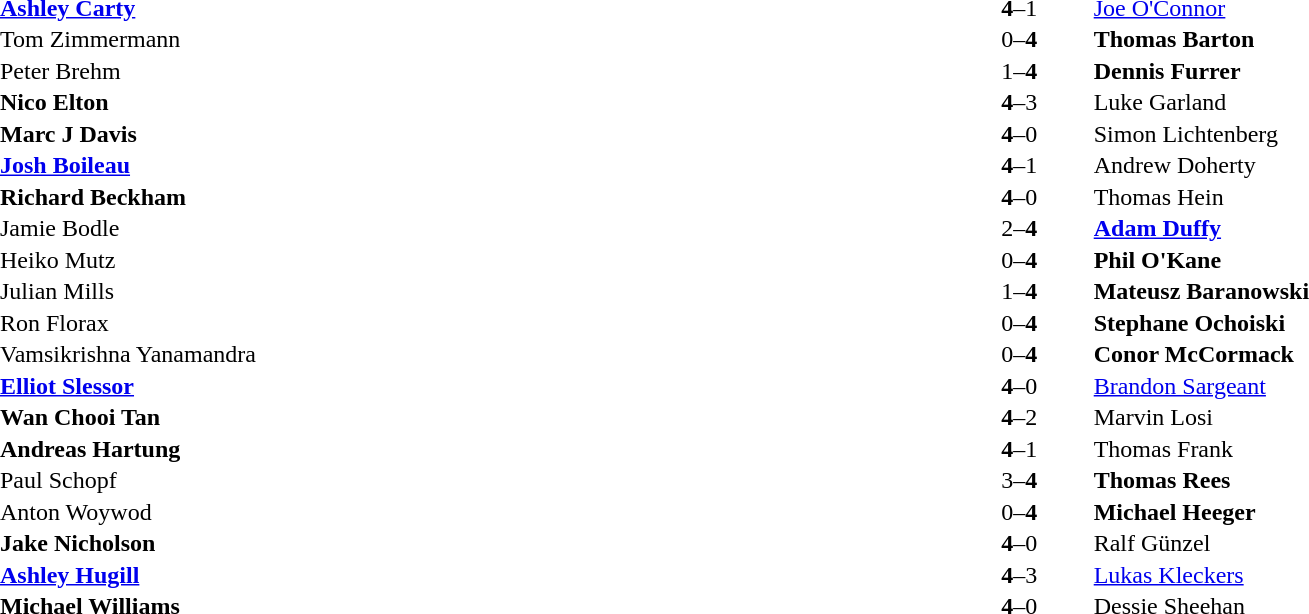<table width="100%" cellspacing="1">
<tr>
<th width45%></th>
<th width10%></th>
<th width45%></th>
</tr>
<tr>
<td> <strong><a href='#'>Ashley Carty</a></strong></td>
<td align="center"><strong>4</strong>–1</td>
<td> <a href='#'>Joe O'Connor</a></td>
</tr>
<tr>
<td> Tom Zimmermann</td>
<td align="center">0–<strong>4</strong></td>
<td> <strong>Thomas Barton</strong></td>
</tr>
<tr>
<td> Peter Brehm</td>
<td align="center">1–<strong>4</strong></td>
<td> <strong>Dennis Furrer</strong></td>
</tr>
<tr>
<td> <strong>Nico Elton</strong></td>
<td align="center"><strong>4</strong>–3</td>
<td> Luke Garland</td>
</tr>
<tr>
<td> <strong>Marc J Davis</strong></td>
<td align="center"><strong>4</strong>–0</td>
<td> Simon Lichtenberg</td>
</tr>
<tr>
<td> <strong><a href='#'>Josh Boileau</a></strong></td>
<td align="center"><strong>4</strong>–1</td>
<td> Andrew Doherty</td>
</tr>
<tr>
<td> <strong>Richard Beckham</strong></td>
<td align="center"><strong>4</strong>–0</td>
<td> Thomas Hein</td>
</tr>
<tr>
<td> Jamie Bodle</td>
<td align="center">2–<strong>4</strong></td>
<td> <strong><a href='#'>Adam Duffy</a></strong></td>
</tr>
<tr>
<td> Heiko Mutz</td>
<td align="center">0–<strong>4</strong></td>
<td> <strong>Phil O'Kane</strong></td>
</tr>
<tr>
<td> Julian Mills</td>
<td align="center">1–<strong>4</strong></td>
<td> <strong>Mateusz Baranowski</strong></td>
</tr>
<tr>
<td> Ron Florax</td>
<td align="center">0–<strong>4</strong></td>
<td> <strong>Stephane Ochoiski</strong></td>
</tr>
<tr>
<td> Vamsikrishna Yanamandra</td>
<td align="center">0–<strong>4</strong></td>
<td> <strong>Conor McCormack</strong></td>
</tr>
<tr>
<td> <strong><a href='#'>Elliot Slessor</a></strong></td>
<td align="center"><strong>4</strong>–0</td>
<td> <a href='#'>Brandon Sargeant</a></td>
</tr>
<tr>
<td> <strong>Wan Chooi Tan</strong></td>
<td align="center"><strong>4</strong>–2</td>
<td> Marvin Losi</td>
</tr>
<tr>
<td> <strong>Andreas Hartung</strong></td>
<td align="center"><strong>4</strong>–1</td>
<td> Thomas Frank</td>
</tr>
<tr>
<td> Paul Schopf</td>
<td align="center">3–<strong>4</strong></td>
<td> <strong>Thomas Rees</strong></td>
</tr>
<tr>
<td> Anton Woywod</td>
<td align="center">0–<strong>4</strong></td>
<td> <strong>Michael Heeger</strong></td>
</tr>
<tr>
<td> <strong>Jake Nicholson</strong></td>
<td align="center"><strong>4</strong>–0</td>
<td> Ralf Günzel</td>
</tr>
<tr>
<td> <strong><a href='#'>Ashley Hugill</a></strong></td>
<td align="center"><strong>4</strong>–3</td>
<td> <a href='#'>Lukas Kleckers</a></td>
</tr>
<tr>
<td> <strong>Michael Williams</strong></td>
<td align="center"><strong>4</strong>–0</td>
<td> Dessie Sheehan</td>
</tr>
</table>
